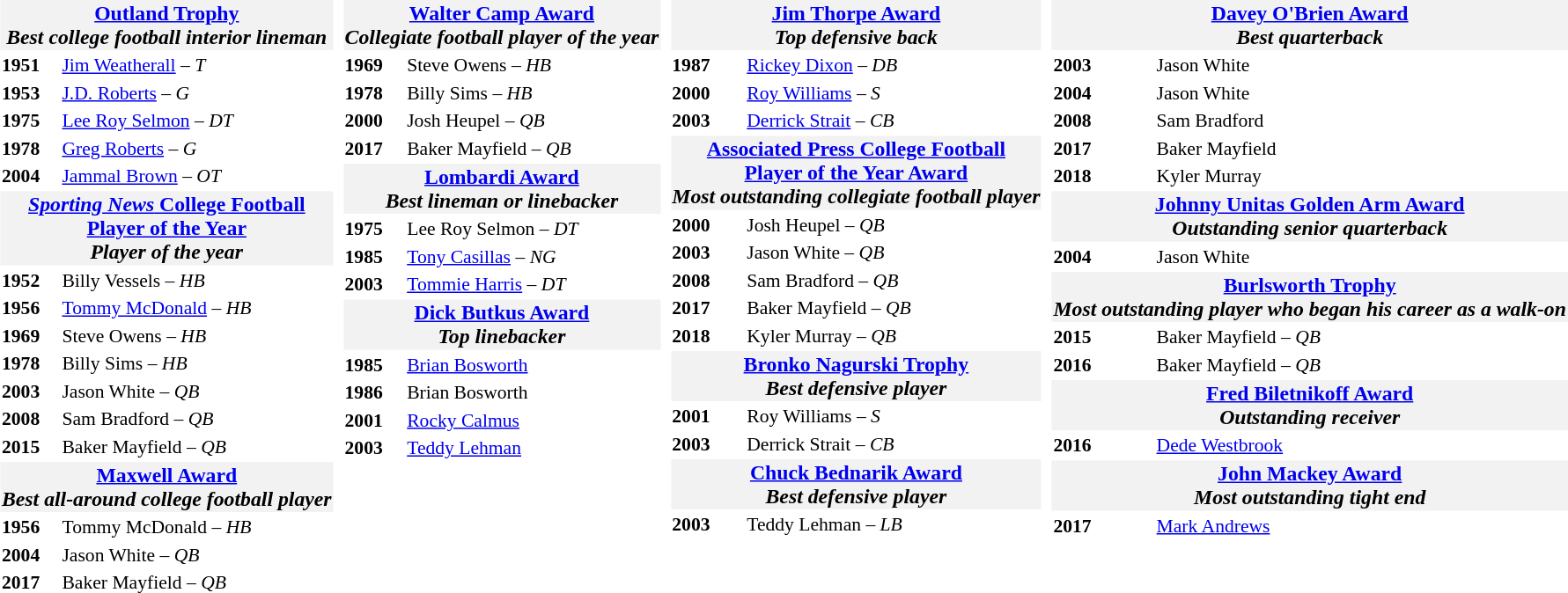<table style="font-size:.9em;">
<tr>
<td valign="top"><br><table>
<tr>
<th colspan="2" style="background:#f2f2f2; font-size:1.1em;"><a href='#'>Outland Trophy</a><br><span><em>Best college football interior lineman</em></span></th>
</tr>
<tr>
<td><strong>1951</strong></td>
<td><a href='#'>Jim Weatherall</a> – <em>T</em></td>
</tr>
<tr>
<td><strong>1953</strong></td>
<td><a href='#'>J.D. Roberts</a> – <em>G</em></td>
</tr>
<tr>
<td><strong>1975</strong></td>
<td><a href='#'>Lee Roy Selmon</a> – <em>DT</em></td>
</tr>
<tr>
<td><strong>1978</strong></td>
<td><a href='#'>Greg Roberts</a> – <em>G</em></td>
</tr>
<tr>
<td><strong>2004</strong></td>
<td><a href='#'>Jammal Brown</a> – <em>OT</em></td>
</tr>
<tr>
<th colspan="2" style="background:#f2f2f2; font-size:1.1em;"><a href='#'><em>Sporting News</em> College Football<br>Player of the Year</a><br><span><em>Player of the year</em></span></th>
</tr>
<tr>
<td><strong>1952</strong></td>
<td>Billy Vessels – <em>HB</em></td>
</tr>
<tr>
<td><strong>1956</strong></td>
<td><a href='#'>Tommy McDonald</a> – <em>HB</em></td>
</tr>
<tr>
<td><strong>1969</strong></td>
<td>Steve Owens – <em>HB</em></td>
</tr>
<tr>
<td><strong>1978</strong></td>
<td>Billy Sims – <em>HB</em></td>
</tr>
<tr>
<td><strong>2003</strong></td>
<td>Jason White – <em>QB</em></td>
</tr>
<tr>
<td><strong>2008</strong></td>
<td>Sam Bradford – <em>QB</em></td>
</tr>
<tr>
<td><strong>2015</strong></td>
<td>Baker Mayfield – <em>QB</em></td>
</tr>
<tr>
<th colspan="2" style="background:#f2f2f2; font-size:1.1em;"><a href='#'>Maxwell Award</a><br><span><em>Best all-around college football player</em></span></th>
</tr>
<tr>
<td><strong>1956</strong></td>
<td>Tommy McDonald – <em>HB</em></td>
</tr>
<tr>
<td><strong>2004</strong></td>
<td>Jason White – <em>QB</em></td>
</tr>
<tr>
<td><strong>2017</strong></td>
<td>Baker Mayfield – <em>QB</em></td>
</tr>
</table>
</td>
<td valign="top"><br><table>
<tr>
<th colspan="2" style="background:#f2f2f2; font-size:1.1em;"><a href='#'>Walter Camp Award</a><br><span><em>Collegiate football player of the year</em></span></th>
</tr>
<tr>
<td><strong>1969</strong></td>
<td>Steve Owens – <em>HB</em></td>
</tr>
<tr>
<td><strong>1978</strong></td>
<td>Billy Sims – <em>HB</em></td>
</tr>
<tr>
<td><strong>2000</strong></td>
<td>Josh Heupel – <em>QB</em></td>
</tr>
<tr>
<td><strong>2017</strong></td>
<td>Baker Mayfield – <em>QB</em></td>
</tr>
<tr>
<th colspan="2" style="background:#f2f2f2; font-size:1.1em;"><a href='#'>Lombardi Award</a><br><span><em>Best lineman or linebacker</em></span><br></th>
</tr>
<tr>
<td><strong>1975</strong></td>
<td>Lee Roy Selmon – <em>DT</em></td>
</tr>
<tr>
<td><strong>1985</strong></td>
<td><a href='#'>Tony Casillas</a> – <em>NG</em></td>
</tr>
<tr>
<td><strong>2003</strong></td>
<td><a href='#'>Tommie Harris</a> – <em>DT</em></td>
</tr>
<tr>
<th colspan="2" style="background:#f2f2f2; font-size:1.1em;"><a href='#'>Dick Butkus Award</a><br><span><em>Top linebacker</em></span></th>
</tr>
<tr>
<td><strong>1985</strong></td>
<td><a href='#'>Brian Bosworth</a></td>
</tr>
<tr>
<td><strong>1986</strong></td>
<td>Brian Bosworth</td>
</tr>
<tr>
<td><strong>2001</strong></td>
<td><a href='#'>Rocky Calmus</a></td>
</tr>
<tr>
<td><strong>2003</strong></td>
<td><a href='#'>Teddy Lehman</a></td>
</tr>
</table>
</td>
<td valign="top"><br><table>
<tr>
<th colspan="2" style="background:#f2f2f2; font-size:1.1em;"><a href='#'>Jim Thorpe Award</a><br><span><em>Top defensive back</em></span></th>
</tr>
<tr>
<td><strong>1987</strong></td>
<td><a href='#'>Rickey Dixon</a> – <em>DB</em></td>
</tr>
<tr>
<td><strong>2000</strong></td>
<td><a href='#'>Roy Williams</a> – <em>S</em></td>
</tr>
<tr>
<td><strong>2003</strong></td>
<td><a href='#'>Derrick Strait</a> – <em>CB</em></td>
</tr>
<tr>
<th colspan="2" style="background:#f2f2f2; font-size:1.1em;"><a href='#'>Associated Press College Football<br>Player of the Year Award</a><br><span><em>Most outstanding collegiate football player</em></span></th>
</tr>
<tr>
<td><strong>2000</strong></td>
<td>Josh Heupel – <em>QB</em></td>
</tr>
<tr>
<td><strong>2003</strong></td>
<td>Jason White – <em>QB</em></td>
</tr>
<tr>
<td><strong>2008</strong></td>
<td>Sam Bradford – <em>QB</em></td>
</tr>
<tr>
<td><strong>2017</strong></td>
<td>Baker Mayfield – <em>QB</em></td>
</tr>
<tr>
<td><strong>2018</strong></td>
<td>Kyler Murray – <em>QB</em></td>
</tr>
<tr>
<th colspan="2" style="background:#f2f2f2; font-size:1.1em;"><a href='#'>Bronko Nagurski Trophy</a><br><span><em>Best defensive player</em></span></th>
</tr>
<tr>
<td><strong>2001</strong></td>
<td>Roy Williams – <em>S</em></td>
</tr>
<tr>
<td><strong>2003</strong></td>
<td>Derrick Strait – <em>CB</em></td>
</tr>
<tr>
<th colspan="2" style="background:#f2f2f2; font-size:1.1em;"><a href='#'>Chuck Bednarik Award</a><br><span><em>Best defensive player</em></span></th>
</tr>
<tr>
<td><strong>2003</strong></td>
<td>Teddy Lehman – <em>LB</em></td>
</tr>
</table>
</td>
<td valign="top"><br><table>
<tr>
<th colspan="2" style="background:#f2f2f2; font-size:1.1em;"><a href='#'>Davey O'Brien Award</a><br><span><em>Best quarterback</em></span></th>
</tr>
<tr>
<td><strong>2003</strong></td>
<td>Jason White</td>
</tr>
<tr>
<td><strong>2004</strong></td>
<td>Jason White</td>
</tr>
<tr>
<td><strong>2008</strong></td>
<td>Sam Bradford</td>
</tr>
<tr>
<td><strong>2017</strong></td>
<td>Baker Mayfield</td>
</tr>
<tr>
<td><strong>2018</strong></td>
<td>Kyler Murray</td>
</tr>
<tr>
<th colspan="2" style="background:#f2f2f2; font-size:1.1em;"><a href='#'>Johnny Unitas Golden Arm Award</a><br><span><em>Outstanding senior quarterback</em></span></th>
</tr>
<tr>
<td><strong>2004</strong></td>
<td>Jason White</td>
</tr>
<tr>
<th colspan="2" style="background:#f2f2f2; font-size:1.1em;"><a href='#'>Burlsworth Trophy</a><br><span><em>Most outstanding player who began his career as a walk-on</em></span></th>
</tr>
<tr>
<td><strong>2015</strong></td>
<td>Baker Mayfield – <em>QB</em></td>
</tr>
<tr>
<td><strong>2016</strong></td>
<td>Baker Mayfield – <em>QB</em></td>
</tr>
<tr>
<th colspan="2" style="background:#f2f2f2; font-size:1.1em;"><a href='#'>Fred Biletnikoff Award</a><br><span><em>Outstanding receiver</em></span></th>
</tr>
<tr>
<td><strong>2016</strong></td>
<td><a href='#'>Dede Westbrook</a></td>
</tr>
<tr>
<th colspan="2" style="background:#f2f2f2; font-size:1.1em;"><a href='#'>John Mackey Award</a><br><span><em>Most outstanding tight end</em></span></th>
</tr>
<tr>
<td><strong>2017</strong></td>
<td><a href='#'>Mark Andrews</a></td>
</tr>
</table>
</td>
</tr>
</table>
